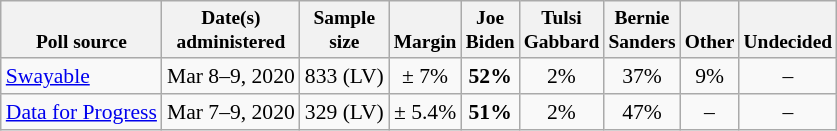<table class="wikitable" style="font-size:90%;text-align:center;">
<tr valign=bottom style="font-size:90%;">
<th>Poll source</th>
<th>Date(s)<br>administered</th>
<th>Sample<br>size</th>
<th>Margin<br></th>
<th>Joe<br>Biden</th>
<th>Tulsi<br>Gabbard</th>
<th>Bernie<br>Sanders</th>
<th>Other</th>
<th>Undecided</th>
</tr>
<tr>
<td style="text-align:left;"><a href='#'>Swayable</a></td>
<td>Mar 8–9, 2020</td>
<td>833 (LV)</td>
<td>± 7%</td>
<td><strong>52%</strong></td>
<td>2%</td>
<td>37%</td>
<td>9%</td>
<td>–</td>
</tr>
<tr>
<td style="text-align:left;"><a href='#'>Data for Progress</a></td>
<td>Mar 7–9, 2020</td>
<td>329 (LV)</td>
<td>± 5.4%</td>
<td><strong>51%</strong></td>
<td>2%</td>
<td>47%</td>
<td>–</td>
<td>–</td>
</tr>
</table>
